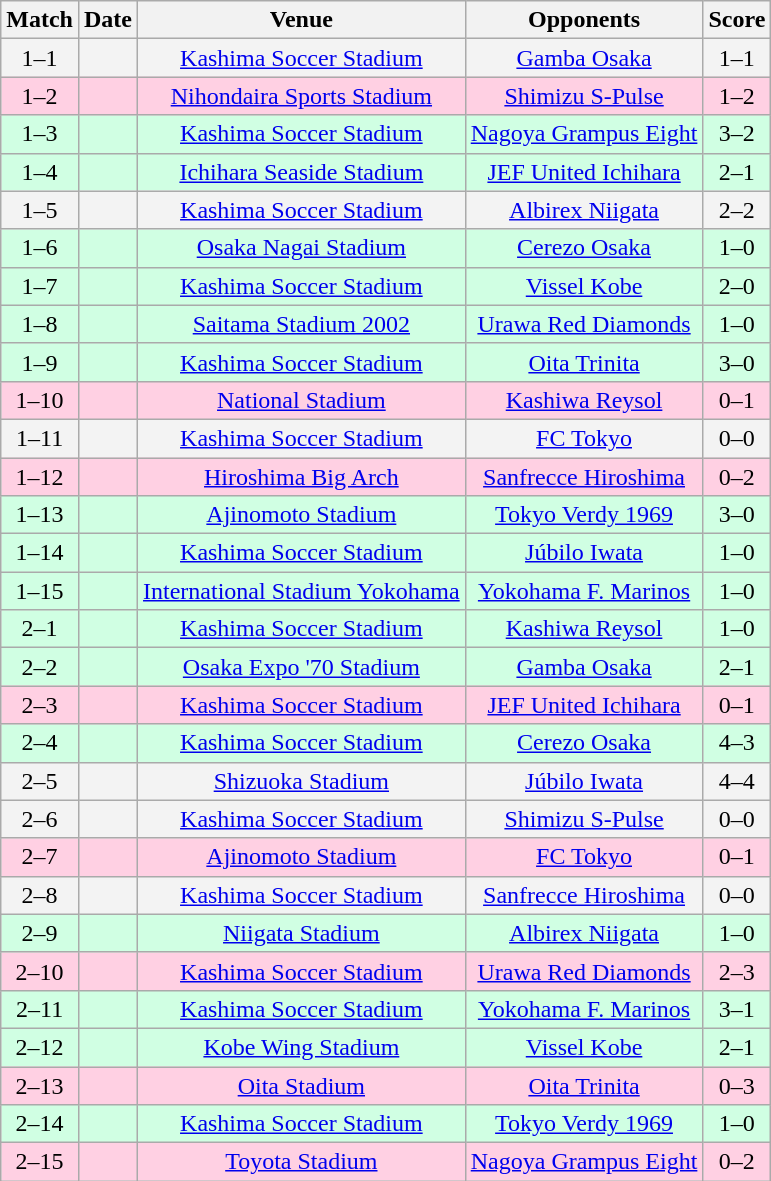<table class="wikitable" style="text-align:center;">
<tr>
<th>Match</th>
<th>Date</th>
<th>Venue</th>
<th>Opponents</th>
<th>Score</th>
</tr>
<tr bgcolor="#f3f3f3">
<td>1–1</td>
<td></td>
<td><a href='#'>Kashima Soccer Stadium</a></td>
<td><a href='#'>Gamba Osaka</a></td>
<td>1–1</td>
</tr>
<tr bgcolor="#ffd0e3">
<td>1–2</td>
<td></td>
<td><a href='#'>Nihondaira Sports Stadium</a></td>
<td><a href='#'>Shimizu S-Pulse</a></td>
<td>1–2</td>
</tr>
<tr bgcolor="#d0ffe3">
<td>1–3</td>
<td></td>
<td><a href='#'>Kashima Soccer Stadium</a></td>
<td><a href='#'>Nagoya Grampus Eight</a></td>
<td>3–2</td>
</tr>
<tr bgcolor="#d0ffe3">
<td>1–4</td>
<td></td>
<td><a href='#'>Ichihara Seaside Stadium</a></td>
<td><a href='#'>JEF United Ichihara</a></td>
<td>2–1</td>
</tr>
<tr bgcolor="#f3f3f3">
<td>1–5</td>
<td></td>
<td><a href='#'>Kashima Soccer Stadium</a></td>
<td><a href='#'>Albirex Niigata</a></td>
<td>2–2</td>
</tr>
<tr bgcolor="#d0ffe3">
<td>1–6</td>
<td></td>
<td><a href='#'>Osaka Nagai Stadium</a></td>
<td><a href='#'>Cerezo Osaka</a></td>
<td>1–0</td>
</tr>
<tr bgcolor="#d0ffe3">
<td>1–7</td>
<td></td>
<td><a href='#'>Kashima Soccer Stadium</a></td>
<td><a href='#'>Vissel Kobe</a></td>
<td>2–0</td>
</tr>
<tr bgcolor="#d0ffe3">
<td>1–8</td>
<td></td>
<td><a href='#'>Saitama Stadium 2002</a></td>
<td><a href='#'>Urawa Red Diamonds</a></td>
<td>1–0</td>
</tr>
<tr bgcolor="#d0ffe3">
<td>1–9</td>
<td></td>
<td><a href='#'>Kashima Soccer Stadium</a></td>
<td><a href='#'>Oita Trinita</a></td>
<td>3–0</td>
</tr>
<tr bgcolor="#ffd0e3">
<td>1–10</td>
<td></td>
<td><a href='#'>National Stadium</a></td>
<td><a href='#'>Kashiwa Reysol</a></td>
<td>0–1</td>
</tr>
<tr bgcolor="#f3f3f3">
<td>1–11</td>
<td></td>
<td><a href='#'>Kashima Soccer Stadium</a></td>
<td><a href='#'>FC Tokyo</a></td>
<td>0–0</td>
</tr>
<tr bgcolor="#ffd0e3">
<td>1–12</td>
<td></td>
<td><a href='#'>Hiroshima Big Arch</a></td>
<td><a href='#'>Sanfrecce Hiroshima</a></td>
<td>0–2</td>
</tr>
<tr bgcolor="#d0ffe3">
<td>1–13</td>
<td></td>
<td><a href='#'>Ajinomoto Stadium</a></td>
<td><a href='#'>Tokyo Verdy 1969</a></td>
<td>3–0</td>
</tr>
<tr bgcolor="#d0ffe3">
<td>1–14</td>
<td></td>
<td><a href='#'>Kashima Soccer Stadium</a></td>
<td><a href='#'>Júbilo Iwata</a></td>
<td>1–0</td>
</tr>
<tr bgcolor="#d0ffe3">
<td>1–15</td>
<td></td>
<td><a href='#'>International Stadium Yokohama</a></td>
<td><a href='#'>Yokohama F. Marinos</a></td>
<td>1–0</td>
</tr>
<tr bgcolor="#d0ffe3">
<td>2–1</td>
<td></td>
<td><a href='#'>Kashima Soccer Stadium</a></td>
<td><a href='#'>Kashiwa Reysol</a></td>
<td>1–0</td>
</tr>
<tr bgcolor="#d0ffe3">
<td>2–2</td>
<td></td>
<td><a href='#'>Osaka Expo '70 Stadium</a></td>
<td><a href='#'>Gamba Osaka</a></td>
<td>2–1</td>
</tr>
<tr bgcolor="#ffd0e3">
<td>2–3</td>
<td></td>
<td><a href='#'>Kashima Soccer Stadium</a></td>
<td><a href='#'>JEF United Ichihara</a></td>
<td>0–1</td>
</tr>
<tr bgcolor="#d0ffe3">
<td>2–4</td>
<td></td>
<td><a href='#'>Kashima Soccer Stadium</a></td>
<td><a href='#'>Cerezo Osaka</a></td>
<td>4–3</td>
</tr>
<tr bgcolor="#f3f3f3">
<td>2–5</td>
<td></td>
<td><a href='#'>Shizuoka Stadium</a></td>
<td><a href='#'>Júbilo Iwata</a></td>
<td>4–4</td>
</tr>
<tr bgcolor="#f3f3f3">
<td>2–6</td>
<td></td>
<td><a href='#'>Kashima Soccer Stadium</a></td>
<td><a href='#'>Shimizu S-Pulse</a></td>
<td>0–0</td>
</tr>
<tr bgcolor="#ffd0e3">
<td>2–7</td>
<td></td>
<td><a href='#'>Ajinomoto Stadium</a></td>
<td><a href='#'>FC Tokyo</a></td>
<td>0–1</td>
</tr>
<tr bgcolor="#f3f3f3">
<td>2–8</td>
<td></td>
<td><a href='#'>Kashima Soccer Stadium</a></td>
<td><a href='#'>Sanfrecce Hiroshima</a></td>
<td>0–0</td>
</tr>
<tr bgcolor="#d0ffe3">
<td>2–9</td>
<td></td>
<td><a href='#'>Niigata Stadium</a></td>
<td><a href='#'>Albirex Niigata</a></td>
<td>1–0</td>
</tr>
<tr bgcolor="#ffd0e3">
<td>2–10</td>
<td></td>
<td><a href='#'>Kashima Soccer Stadium</a></td>
<td><a href='#'>Urawa Red Diamonds</a></td>
<td>2–3</td>
</tr>
<tr bgcolor="#d0ffe3">
<td>2–11</td>
<td></td>
<td><a href='#'>Kashima Soccer Stadium</a></td>
<td><a href='#'>Yokohama F. Marinos</a></td>
<td>3–1</td>
</tr>
<tr bgcolor="#d0ffe3">
<td>2–12</td>
<td></td>
<td><a href='#'>Kobe Wing Stadium</a></td>
<td><a href='#'>Vissel Kobe</a></td>
<td>2–1</td>
</tr>
<tr bgcolor="#ffd0e3">
<td>2–13</td>
<td></td>
<td><a href='#'>Oita Stadium</a></td>
<td><a href='#'>Oita Trinita</a></td>
<td>0–3</td>
</tr>
<tr bgcolor="#d0ffe3">
<td>2–14</td>
<td></td>
<td><a href='#'>Kashima Soccer Stadium</a></td>
<td><a href='#'>Tokyo Verdy 1969</a></td>
<td>1–0</td>
</tr>
<tr bgcolor="#ffd0e3">
<td>2–15</td>
<td></td>
<td><a href='#'>Toyota Stadium</a></td>
<td><a href='#'>Nagoya Grampus Eight</a></td>
<td>0–2</td>
</tr>
</table>
